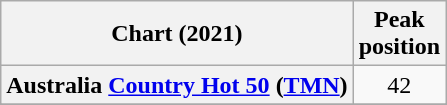<table class="wikitable sortable plainrowheaders" style="text-align:center;">
<tr>
<th>Chart (2021)</th>
<th>Peak <br> position</th>
</tr>
<tr>
<th scope="row">Australia <a href='#'>Country Hot 50</a> (<a href='#'>TMN</a>)</th>
<td>42</td>
</tr>
<tr>
</tr>
<tr>
</tr>
</table>
